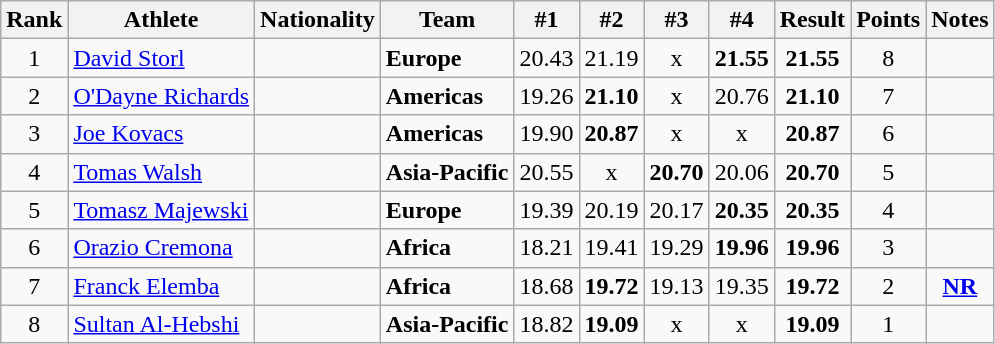<table class="wikitable sortable" style="text-align:center">
<tr>
<th>Rank</th>
<th>Athlete</th>
<th>Nationality</th>
<th>Team</th>
<th>#1</th>
<th>#2</th>
<th>#3</th>
<th>#4</th>
<th>Result</th>
<th>Points</th>
<th>Notes</th>
</tr>
<tr>
<td>1</td>
<td align="left"><a href='#'>David Storl</a></td>
<td align=left></td>
<td align=left><strong>Europe</strong></td>
<td>20.43</td>
<td>21.19</td>
<td>x</td>
<td><strong>21.55</strong></td>
<td><strong>21.55</strong></td>
<td>8</td>
<td></td>
</tr>
<tr>
<td>2</td>
<td align="left"><a href='#'>O'Dayne Richards</a></td>
<td align=left></td>
<td align=left><strong>Americas</strong></td>
<td>19.26</td>
<td><strong>21.10</strong></td>
<td>x</td>
<td>20.76</td>
<td><strong>21.10</strong></td>
<td>7</td>
<td></td>
</tr>
<tr>
<td>3</td>
<td align="left"><a href='#'>Joe Kovacs</a></td>
<td align=left></td>
<td align=left><strong>Americas</strong></td>
<td>19.90</td>
<td><strong>20.87</strong></td>
<td>x</td>
<td>x</td>
<td><strong>20.87</strong></td>
<td>6</td>
<td></td>
</tr>
<tr>
<td>4</td>
<td align="left"><a href='#'>Tomas Walsh</a></td>
<td align=left></td>
<td align=left><strong>Asia-Pacific</strong></td>
<td>20.55</td>
<td>x</td>
<td><strong>20.70</strong></td>
<td>20.06</td>
<td><strong>20.70</strong></td>
<td>5</td>
<td></td>
</tr>
<tr>
<td>5</td>
<td align="left"><a href='#'>Tomasz Majewski</a></td>
<td align=left></td>
<td align=left><strong>Europe</strong></td>
<td>19.39</td>
<td>20.19</td>
<td>20.17</td>
<td><strong>20.35</strong></td>
<td><strong>20.35</strong></td>
<td>4</td>
<td></td>
</tr>
<tr>
<td>6</td>
<td align="left"><a href='#'>Orazio Cremona</a></td>
<td align=left></td>
<td align=left><strong>Africa</strong></td>
<td>18.21</td>
<td>19.41</td>
<td>19.29</td>
<td><strong>19.96</strong></td>
<td><strong>19.96</strong></td>
<td>3</td>
<td></td>
</tr>
<tr>
<td>7</td>
<td align="left"><a href='#'>Franck Elemba</a></td>
<td align=left></td>
<td align=left><strong>Africa</strong></td>
<td>18.68</td>
<td><strong>19.72</strong></td>
<td>19.13</td>
<td>19.35</td>
<td><strong>19.72</strong></td>
<td>2</td>
<td><strong><a href='#'>NR</a></strong></td>
</tr>
<tr>
<td>8</td>
<td align="left"><a href='#'>Sultan Al-Hebshi</a></td>
<td align=left></td>
<td align=left><strong>Asia-Pacific</strong></td>
<td>18.82</td>
<td><strong>19.09</strong></td>
<td>x</td>
<td>x</td>
<td><strong>19.09</strong></td>
<td>1</td>
<td></td>
</tr>
</table>
